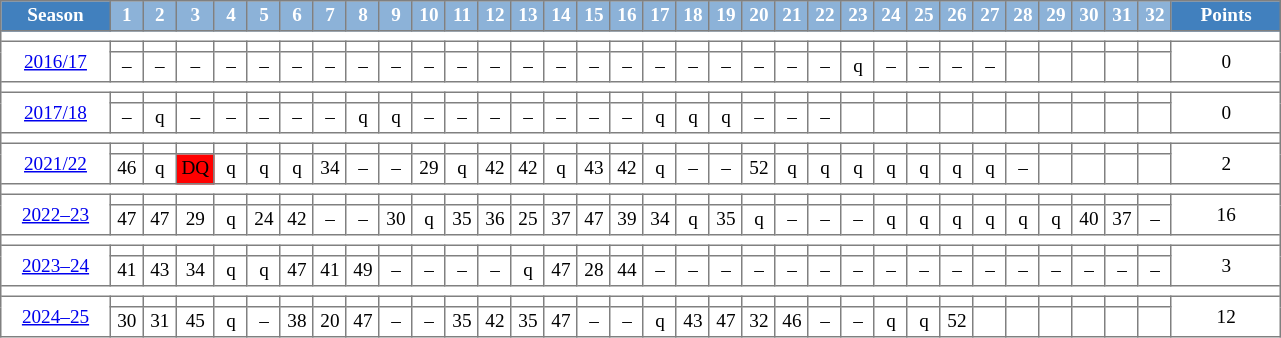<table cellpadding="3" cellspacing="0" border="1" style="background:#fff; font-size:80%; line-height:13px; border:gray solid 1px; border-collapse:collapse;">
<tr style="background:#ccc; text-align:center; color:white">
<td style="background:#4180be;" width="65px"><strong>Season</strong></td>
<td style="background:#8CB2D8;" width="15px"><strong>1</strong></td>
<td style="background:#8CB2D8;" width="15px"><strong>2</strong></td>
<td style="background:#8CB2D8;" width="15px"><strong>3</strong></td>
<td style="background:#8CB2D8;" width="15px"><strong>4</strong></td>
<td style="background:#8CB2D8;" width="15px"><strong>5</strong></td>
<td style="background:#8CB2D8;" width="15px"><strong>6</strong></td>
<td style="background:#8CB2D8;" width="15px"><strong>7</strong></td>
<td style="background:#8CB2D8;" width="15px"><strong>8</strong></td>
<td style="background:#8CB2D8;" width="15px"><strong>9</strong></td>
<td style="background:#8CB2D8;" width="15px"><strong>10</strong></td>
<td style="background:#8CB2D8;" width="15px"><strong>11</strong></td>
<td style="background:#8CB2D8;" width="15px"><strong>12</strong></td>
<td style="background:#8CB2D8;" width="15px"><strong>13</strong></td>
<td style="background:#8CB2D8;" width="15px"><strong>14</strong></td>
<td style="background:#8CB2D8;" width="15px"><strong>15</strong></td>
<td style="background:#8CB2D8;" width="15px"><strong>16</strong></td>
<td style="background:#8CB2D8;" width="15px"><strong>17</strong></td>
<td style="background:#8CB2D8;" width="15px"><strong>18</strong></td>
<td style="background:#8CB2D8;" width="15px"><strong>19</strong></td>
<td style="background:#8CB2D8;" width="15px"><strong>20</strong></td>
<td style="background:#8CB2D8;" width="15px"><strong>21</strong></td>
<td style="background:#8CB2D8;" width="15px"><strong>22</strong></td>
<td style="background:#8CB2D8;" width="15px"><strong>23</strong></td>
<td style="background:#8CB2D8;" width="15px"><strong>24</strong></td>
<td style="background:#8CB2D8;" width="15px"><strong>25</strong></td>
<td style="background:#8CB2D8;" width="15px"><strong>26</strong></td>
<td style="background:#8CB2D8;" width="15px"><strong>27</strong></td>
<td style="background:#8CB2D8;" width="15px"><strong>28</strong></td>
<td style="background:#8CB2D8;" width="15px"><strong>29</strong></td>
<td style="background:#8CB2D8;" width="15px"><strong>30</strong></td>
<td style="background:#8CB2D8;" width="15px"><strong>31</strong></td>
<td style="background:#8CB2D8;" width="15px"><strong>32</strong></td>
<td style="background:#4180be;" width="30px"><strong>Points</strong></td>
</tr>
<tr>
<td colspan=34></td>
</tr>
<tr align=center>
<td rowspan=2 width=66px><a href='#'>2016/17</a></td>
<th></th>
<th></th>
<th></th>
<th></th>
<th></th>
<th></th>
<th></th>
<th></th>
<th></th>
<th></th>
<th></th>
<th></th>
<th></th>
<th></th>
<th></th>
<th></th>
<th></th>
<th></th>
<th></th>
<th></th>
<th></th>
<th></th>
<th></th>
<th></th>
<th></th>
<th></th>
<th></th>
<th></th>
<th></th>
<th></th>
<th></th>
<th></th>
<td rowspan=2 width=66px>0</td>
</tr>
<tr align=center>
<td>–</td>
<td>–</td>
<td>–</td>
<td>–</td>
<td>–</td>
<td>–</td>
<td>–</td>
<td>–</td>
<td>–</td>
<td>–</td>
<td>–</td>
<td>–</td>
<td>–</td>
<td>–</td>
<td>–</td>
<td>–</td>
<td>–</td>
<td>–</td>
<td>–</td>
<td>–</td>
<td>–</td>
<td>–</td>
<td>q</td>
<td>–</td>
<td>–</td>
<td>–</td>
<td>–</td>
<td></td>
<td></td>
<td></td>
<td></td>
<td></td>
</tr>
<tr>
<td colspan=34></td>
</tr>
<tr align=center>
<td rowspan="2" style="width:66px;"><a href='#'>2017/18</a></td>
<th></th>
<th></th>
<th></th>
<th></th>
<th></th>
<th></th>
<th></th>
<th></th>
<th></th>
<th></th>
<th></th>
<th></th>
<th></th>
<th></th>
<th></th>
<th></th>
<th></th>
<th></th>
<th></th>
<th></th>
<th></th>
<th></th>
<th></th>
<th></th>
<th></th>
<th></th>
<th></th>
<th></th>
<th></th>
<th></th>
<th></th>
<th></th>
<td rowspan="2" style="width:66px;">0</td>
</tr>
<tr align=center>
<td>–</td>
<td>q</td>
<td>–</td>
<td>–</td>
<td>–</td>
<td>–</td>
<td>–</td>
<td>q</td>
<td>q</td>
<td>–</td>
<td>–</td>
<td>–</td>
<td>–</td>
<td>–</td>
<td>–</td>
<td>–</td>
<td>q</td>
<td>q</td>
<td>q</td>
<td>–</td>
<td>–</td>
<td>–</td>
<td></td>
<td></td>
<td></td>
<td></td>
<td></td>
<td></td>
<td></td>
<td></td>
<td></td>
<td></td>
</tr>
<tr>
<td colspan=34></td>
</tr>
<tr align=center>
<td rowspan="2" style="width:66px;"><a href='#'>2021/22</a></td>
<th></th>
<th></th>
<th></th>
<th></th>
<th></th>
<th></th>
<th></th>
<th></th>
<th></th>
<th></th>
<th></th>
<th></th>
<th></th>
<th></th>
<th></th>
<th></th>
<th></th>
<th></th>
<th></th>
<th></th>
<th></th>
<th></th>
<th></th>
<th></th>
<th></th>
<th></th>
<th></th>
<th></th>
<th></th>
<th></th>
<th></th>
<th></th>
<td rowspan="2" style="width:66px;">2</td>
</tr>
<tr align=center>
<td>46</td>
<td>q</td>
<td bgcolor=red>DQ</td>
<td>q</td>
<td>q</td>
<td>q</td>
<td>34</td>
<td>–</td>
<td>–</td>
<td>29</td>
<td>q</td>
<td>42</td>
<td>42</td>
<td>q</td>
<td>43</td>
<td>42</td>
<td>q</td>
<td>–</td>
<td>–</td>
<td>52</td>
<td>q</td>
<td>q</td>
<td>q</td>
<td>q</td>
<td>q</td>
<td>q</td>
<td>q</td>
<td>–</td>
<td></td>
<td></td>
<td></td>
<td></td>
</tr>
<tr>
<td colspan=34></td>
</tr>
<tr align=center>
<td rowspan="2" style="width:66px;"><a href='#'>2022–23</a></td>
<th></th>
<th></th>
<th></th>
<th></th>
<th></th>
<th></th>
<th></th>
<th></th>
<th></th>
<th></th>
<th></th>
<th></th>
<th></th>
<th></th>
<th></th>
<th></th>
<th></th>
<th></th>
<th></th>
<th></th>
<th></th>
<th></th>
<th></th>
<th></th>
<th></th>
<th></th>
<th></th>
<th></th>
<th></th>
<th></th>
<th></th>
<th></th>
<td rowspan="2" style="width:66px;">16</td>
</tr>
<tr align=center>
<td>47</td>
<td>47</td>
<td>29</td>
<td>q</td>
<td>24</td>
<td>42</td>
<td>–</td>
<td>–</td>
<td>30</td>
<td>q</td>
<td>35</td>
<td>36</td>
<td>25</td>
<td>37</td>
<td>47</td>
<td>39</td>
<td>34</td>
<td>q</td>
<td>35</td>
<td>q</td>
<td>–</td>
<td>–</td>
<td>–</td>
<td>q</td>
<td>q</td>
<td>q</td>
<td>q</td>
<td>q</td>
<td>q</td>
<td>40</td>
<td>37</td>
<td>–</td>
</tr>
<tr>
<td colspan=34></td>
</tr>
<tr align=center>
<td rowspan="2" style="width:66px;"><a href='#'>2023–24</a></td>
<th></th>
<th></th>
<th></th>
<th></th>
<th></th>
<th></th>
<th></th>
<th></th>
<th></th>
<th></th>
<th></th>
<th></th>
<th></th>
<th></th>
<th></th>
<th></th>
<th></th>
<th></th>
<th></th>
<th></th>
<th></th>
<th></th>
<th></th>
<th></th>
<th></th>
<th></th>
<th></th>
<th></th>
<th></th>
<th></th>
<th></th>
<th></th>
<td rowspan="2" style="width:66px;">3</td>
</tr>
<tr align=center>
<td>41</td>
<td>43</td>
<td>34</td>
<td>q</td>
<td>q</td>
<td>47</td>
<td>41</td>
<td>49</td>
<td>–</td>
<td>–</td>
<td>–</td>
<td>–</td>
<td>q</td>
<td>47</td>
<td>28</td>
<td>44</td>
<td>–</td>
<td>–</td>
<td>–</td>
<td>–</td>
<td>–</td>
<td>–</td>
<td>–</td>
<td>–</td>
<td>–</td>
<td>–</td>
<td>–</td>
<td>–</td>
<td>–</td>
<td>–</td>
<td>–</td>
<td>–</td>
</tr>
<tr>
<td colspan=34></td>
</tr>
<tr align=center>
<td rowspan="2" style="width:66px;"><a href='#'>2024–25</a></td>
<th></th>
<th></th>
<th></th>
<th></th>
<th></th>
<th></th>
<th></th>
<th></th>
<th></th>
<th></th>
<th></th>
<th></th>
<th></th>
<th></th>
<th></th>
<th></th>
<th></th>
<th></th>
<th></th>
<th></th>
<th></th>
<th></th>
<th></th>
<th></th>
<th></th>
<th></th>
<th></th>
<th></th>
<th></th>
<th></th>
<th></th>
<th></th>
<td rowspan="2" style="width:66px;">12</td>
</tr>
<tr align=center>
<td>30</td>
<td>31</td>
<td>45</td>
<td>q</td>
<td>–</td>
<td>38</td>
<td>20</td>
<td>47</td>
<td>–</td>
<td>–</td>
<td>35</td>
<td>42</td>
<td>35</td>
<td>47</td>
<td>–</td>
<td>–</td>
<td>q</td>
<td>43</td>
<td>47</td>
<td>32</td>
<td>46</td>
<td>–</td>
<td>–</td>
<td>q</td>
<td>q</td>
<td>52</td>
<td></td>
<td></td>
<td></td>
<td></td>
<td></td>
<td></td>
</tr>
</table>
